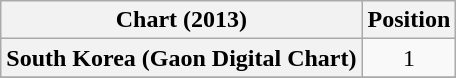<table class="wikitable plainrowheaders" style="text-align:center">
<tr>
<th scope="col">Chart (2013)</th>
<th scope="col">Position</th>
</tr>
<tr>
<th scope="row">South Korea (Gaon Digital Chart)</th>
<td>1</td>
</tr>
<tr>
</tr>
</table>
